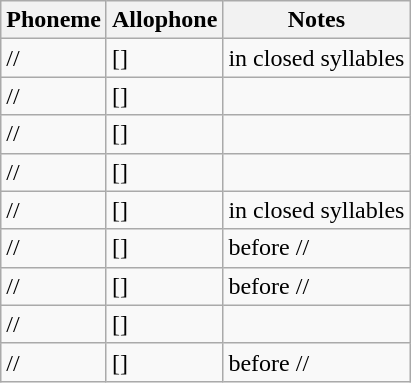<table class="wikitable">
<tr>
<th>Phoneme</th>
<th>Allophone</th>
<th>Notes</th>
</tr>
<tr>
<td>//</td>
<td>[]</td>
<td>in closed syllables</td>
</tr>
<tr>
<td>//</td>
<td>[]</td>
<td></td>
</tr>
<tr>
<td>//</td>
<td>[]</td>
<td></td>
</tr>
<tr>
<td>//</td>
<td>[]</td>
<td></td>
</tr>
<tr>
<td>//</td>
<td>[]</td>
<td>in closed syllables</td>
</tr>
<tr>
<td>//</td>
<td>[]</td>
<td>before //</td>
</tr>
<tr>
<td>//</td>
<td>[]</td>
<td>before //</td>
</tr>
<tr>
<td>//</td>
<td>[]</td>
<td></td>
</tr>
<tr>
<td>//</td>
<td>[]</td>
<td>before //</td>
</tr>
</table>
